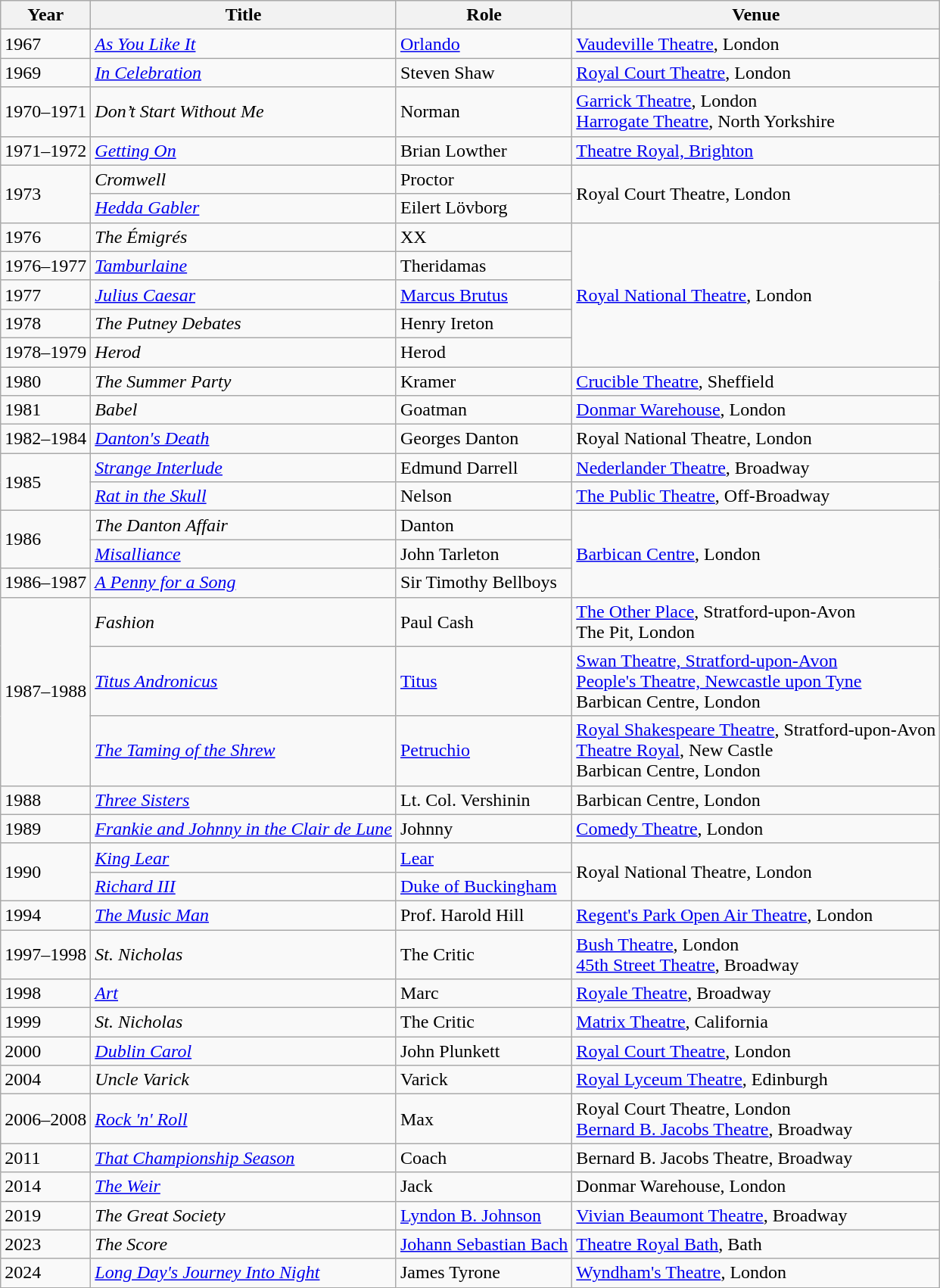<table class="wikitable sortable">
<tr>
<th scope="col">Year</th>
<th scope="col">Title</th>
<th scope="col">Role</th>
<th scope="col">Venue</th>
</tr>
<tr>
<td>1967</td>
<td><em><a href='#'>As You Like It</a></em></td>
<td><a href='#'>Orlando</a></td>
<td><a href='#'>Vaudeville Theatre</a>, London</td>
</tr>
<tr>
<td>1969</td>
<td><em><a href='#'>In Celebration</a></em></td>
<td>Steven Shaw</td>
<td><a href='#'>Royal Court Theatre</a>, London</td>
</tr>
<tr>
<td>1970–1971</td>
<td><em>Don’t Start Without Me</em></td>
<td>Norman</td>
<td><a href='#'>Garrick Theatre</a>, London<br><a href='#'>Harrogate Theatre</a>, North Yorkshire</td>
</tr>
<tr>
<td>1971–1972</td>
<td><em><a href='#'>Getting On</a></em></td>
<td>Brian Lowther</td>
<td><a href='#'>Theatre Royal, Brighton</a></td>
</tr>
<tr>
<td rowspan="2">1973</td>
<td><em>Cromwell</em></td>
<td>Proctor</td>
<td rowspan="2">Royal Court Theatre, London</td>
</tr>
<tr>
<td><em><a href='#'>Hedda Gabler</a></em></td>
<td>Eilert Lövborg</td>
</tr>
<tr>
<td>1976</td>
<td><em>The Émigrés</em></td>
<td>XX</td>
<td rowspan="5"><a href='#'>Royal National Theatre</a>, London</td>
</tr>
<tr>
<td>1976–1977</td>
<td><em><a href='#'>Tamburlaine</a></em></td>
<td>Theridamas</td>
</tr>
<tr>
<td>1977</td>
<td><em><a href='#'>Julius Caesar</a></em></td>
<td><a href='#'>Marcus Brutus</a></td>
</tr>
<tr>
<td>1978</td>
<td><em>The Putney Debates</em></td>
<td>Henry Ireton</td>
</tr>
<tr>
<td>1978–1979</td>
<td><em>Herod</em></td>
<td>Herod</td>
</tr>
<tr>
<td>1980</td>
<td><em>The Summer Party</em></td>
<td>Kramer</td>
<td><a href='#'>Crucible Theatre</a>, Sheffield</td>
</tr>
<tr>
<td>1981</td>
<td><em>Babel</em></td>
<td>Goatman</td>
<td><a href='#'>Donmar Warehouse</a>, London</td>
</tr>
<tr>
<td>1982–1984</td>
<td><em><a href='#'>Danton's Death</a></em></td>
<td>Georges Danton</td>
<td>Royal National Theatre, London</td>
</tr>
<tr>
<td rowspan="2">1985</td>
<td><em><a href='#'>Strange Interlude</a></em></td>
<td>Edmund Darrell</td>
<td><a href='#'>Nederlander Theatre</a>, Broadway</td>
</tr>
<tr>
<td><em><a href='#'>Rat in the Skull</a></em></td>
<td>Nelson</td>
<td><a href='#'>The Public Theatre</a>, Off-Broadway</td>
</tr>
<tr>
<td rowspan="2">1986</td>
<td><em>The Danton Affair</em></td>
<td>Danton</td>
<td rowspan="3"><a href='#'>Barbican Centre</a>, London</td>
</tr>
<tr>
<td><em><a href='#'>Misalliance</a></em></td>
<td>John Tarleton</td>
</tr>
<tr>
<td>1986–1987</td>
<td><em><a href='#'>A Penny for a Song</a></em></td>
<td>Sir Timothy Bellboys</td>
</tr>
<tr>
<td rowspan="3">1987–1988</td>
<td><em>Fashion</em></td>
<td>Paul Cash</td>
<td><a href='#'>The Other Place</a>, Stratford-upon-Avon<br>The Pit, London</td>
</tr>
<tr>
<td><em><a href='#'>Titus Andronicus</a></em></td>
<td><a href='#'>Titus</a></td>
<td><a href='#'>Swan Theatre, Stratford-upon-Avon</a><br><a href='#'>People's Theatre, Newcastle upon Tyne</a><br>Barbican Centre, London</td>
</tr>
<tr>
<td><em><a href='#'>The Taming of the Shrew</a></em></td>
<td><a href='#'>Petruchio</a></td>
<td><a href='#'>Royal Shakespeare Theatre</a>, Stratford-upon-Avon<br><a href='#'>Theatre Royal</a>, New Castle<br>Barbican Centre, London</td>
</tr>
<tr>
<td>1988</td>
<td><em><a href='#'>Three Sisters</a></em></td>
<td>Lt. Col. Vershinin</td>
<td>Barbican Centre, London</td>
</tr>
<tr>
<td>1989</td>
<td><em><a href='#'>Frankie and Johnny in the Clair de Lune</a></em></td>
<td>Johnny</td>
<td><a href='#'>Comedy Theatre</a>, London</td>
</tr>
<tr>
<td rowspan="2">1990</td>
<td><em><a href='#'>King Lear</a></em></td>
<td><a href='#'>Lear</a></td>
<td rowspan="2">Royal National Theatre, London</td>
</tr>
<tr>
<td><em><a href='#'>Richard III</a></em></td>
<td><a href='#'>Duke of Buckingham</a></td>
</tr>
<tr>
<td>1994</td>
<td><em><a href='#'>The Music Man</a></em></td>
<td>Prof. Harold Hill</td>
<td><a href='#'>Regent's Park Open Air Theatre</a>, London</td>
</tr>
<tr>
<td>1997–1998</td>
<td><em>St. Nicholas</em></td>
<td>The Critic</td>
<td><a href='#'>Bush Theatre</a>, London<br><a href='#'>45th Street Theatre</a>, Broadway</td>
</tr>
<tr>
<td>1998</td>
<td><em><a href='#'>Art</a></em></td>
<td>Marc</td>
<td><a href='#'>Royale Theatre</a>, Broadway</td>
</tr>
<tr>
<td>1999</td>
<td><em>St. Nicholas</em></td>
<td>The Critic</td>
<td><a href='#'>Matrix Theatre</a>, California</td>
</tr>
<tr>
<td>2000</td>
<td><em><a href='#'>Dublin Carol</a></em></td>
<td>John Plunkett</td>
<td><a href='#'>Royal Court Theatre</a>, London</td>
</tr>
<tr>
<td>2004</td>
<td><em>Uncle Varick</em></td>
<td>Varick</td>
<td><a href='#'>Royal Lyceum Theatre</a>, Edinburgh</td>
</tr>
<tr>
<td>2006–2008</td>
<td><em><a href='#'>Rock 'n' Roll</a></em></td>
<td>Max</td>
<td>Royal Court Theatre, London<br><a href='#'>Bernard B. Jacobs Theatre</a>, Broadway</td>
</tr>
<tr>
<td>2011</td>
<td><em><a href='#'>That Championship Season</a></em></td>
<td>Coach</td>
<td>Bernard B. Jacobs Theatre, Broadway</td>
</tr>
<tr>
<td>2014</td>
<td><em><a href='#'>The Weir</a></em></td>
<td>Jack</td>
<td>Donmar Warehouse, London</td>
</tr>
<tr>
<td>2019</td>
<td><em>The Great Society</em></td>
<td><a href='#'>Lyndon B. Johnson</a></td>
<td><a href='#'>Vivian Beaumont Theatre</a>, Broadway</td>
</tr>
<tr>
<td>2023</td>
<td><em>The Score</em></td>
<td><a href='#'>Johann Sebastian Bach</a></td>
<td><a href='#'>Theatre Royal Bath</a>, Bath</td>
</tr>
<tr>
<td>2024</td>
<td><em><a href='#'>Long Day's Journey Into Night</a></em></td>
<td>James Tyrone</td>
<td><a href='#'>Wyndham's Theatre</a>, London</td>
</tr>
</table>
